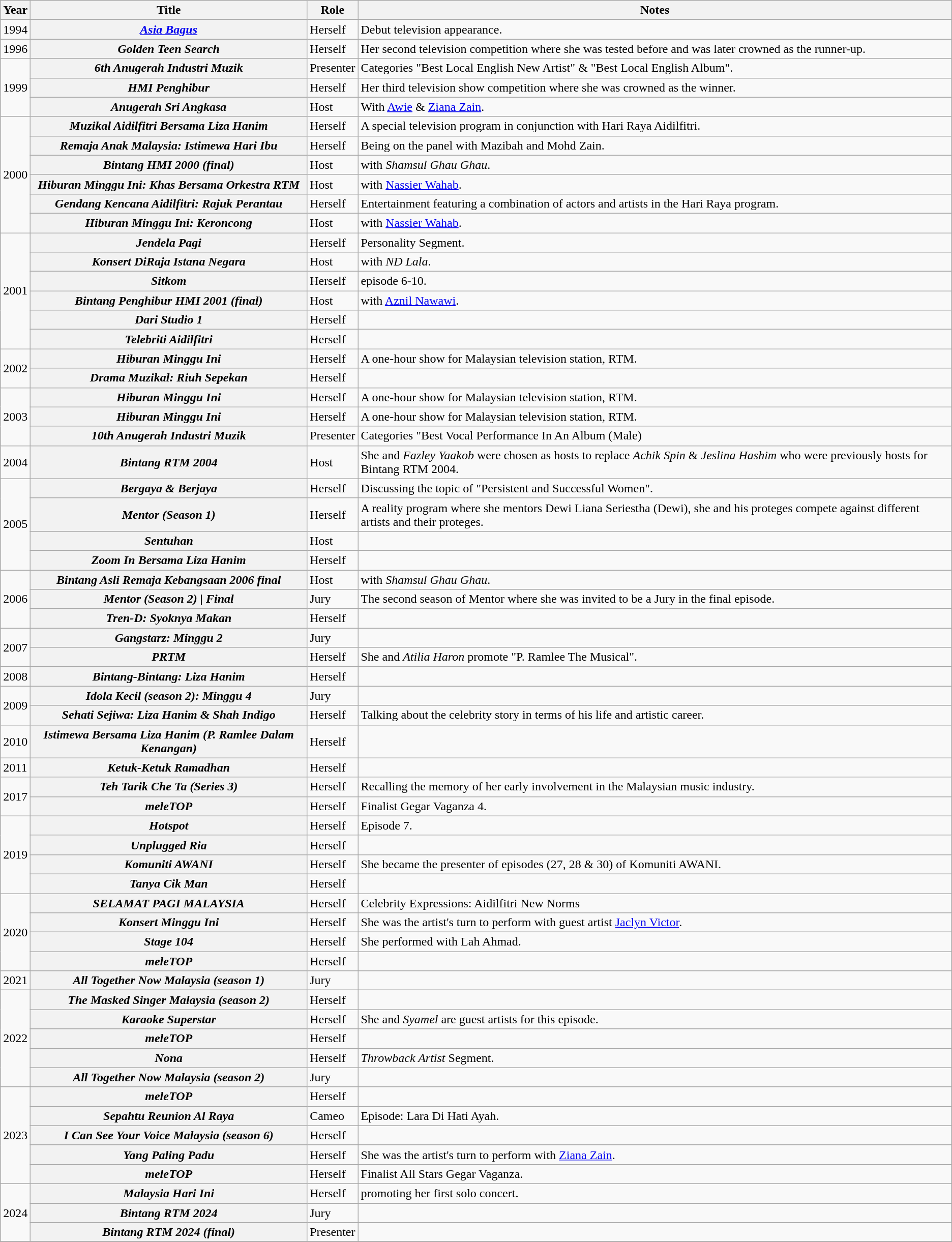<table class="wikitable plainrowheaders sortable">
<tr>
<th scope="col">Year</th>
<th scope="col">Title</th>
<th scope="col">Role</th>
<th scope="col" class="unsortable">Notes</th>
</tr>
<tr>
<td>1994</td>
<th scope="row"><em><a href='#'>Asia Bagus</a></em></th>
<td>Herself</td>
<td>Debut television appearance.</td>
</tr>
<tr>
<td>1996</td>
<th scope="row"><em>Golden Teen Search</em></th>
<td>Herself</td>
<td>Her second television competition where she was tested before and was later crowned as the runner-up.</td>
</tr>
<tr>
<td rowspan="3">1999</td>
<th scope="row"><em>6th Anugerah Industri Muzik</em></th>
<td>Presenter</td>
<td>Categories "Best Local English New Artist" & "Best Local English Album".</td>
</tr>
<tr>
<th scope="row"><em>HMI Penghibur</em></th>
<td>Herself</td>
<td>Her third television show competition where she was crowned as the winner.</td>
</tr>
<tr>
<th scope="row"><em>Anugerah Sri Angkasa</em></th>
<td>Host</td>
<td>With <a href='#'>Awie</a> & <a href='#'>Ziana Zain</a>.</td>
</tr>
<tr>
<td rowspan="6">2000</td>
<th scope="row"><em>Muzikal Aidilfitri Bersama Liza Hanim</em></th>
<td>Herself</td>
<td>A special television program in conjunction with Hari Raya Aidilfitri.</td>
</tr>
<tr>
<th scope="row"><em>Remaja Anak Malaysia: Istimewa Hari Ibu</em></th>
<td>Herself</td>
<td>Being on the panel with Mazibah and Mohd Zain.</td>
</tr>
<tr>
<th scope="row"><em>Bintang HMI 2000 (final)</em></th>
<td>Host</td>
<td>with <em>Shamsul Ghau Ghau</em>.</td>
</tr>
<tr>
<th scope="row"><em>Hiburan Minggu Ini: Khas Bersama Orkestra RTM</em></th>
<td>Host</td>
<td>with <a href='#'>Nassier Wahab</a>.</td>
</tr>
<tr>
<th scope="row"><em>Gendang Kencana Aidilfitri: Rajuk Perantau</em></th>
<td>Herself</td>
<td>Entertainment featuring a combination of actors and artists in the Hari Raya program.</td>
</tr>
<tr>
<th scope="row"><em>Hiburan Minggu Ini: Keroncong</em></th>
<td>Host</td>
<td>with <a href='#'>Nassier Wahab</a>.</td>
</tr>
<tr>
<td rowspan="6">2001</td>
<th scope="row"><em>Jendela Pagi</em></th>
<td>Herself</td>
<td>Personality Segment.</td>
</tr>
<tr>
<th scope="row"><em>Konsert DiRaja Istana Negara</em></th>
<td>Host</td>
<td>with <em>ND Lala</em>.</td>
</tr>
<tr>
<th scope="row"><em>Sitkom</em></th>
<td>Herself</td>
<td>episode 6-10.</td>
</tr>
<tr>
<th scope="row"><em>Bintang Penghibur HMI 2001 (final)</em></th>
<td>Host</td>
<td>with <a href='#'>Aznil Nawawi</a>.</td>
</tr>
<tr>
<th scope="row"><em>Dari Studio 1</em></th>
<td>Herself</td>
<td></td>
</tr>
<tr>
<th scope="row"><em>Telebriti Aidilfitri</em></th>
<td>Herself</td>
<td></td>
</tr>
<tr>
<td rowspan="2">2002</td>
<th scope="row"><em>Hiburan Minggu Ini</em></th>
<td>Herself</td>
<td>A one-hour show for Malaysian television station, RTM.</td>
</tr>
<tr>
<th scope="row"><em>Drama Muzikal: Riuh Sepekan</em></th>
<td>Herself</td>
<td></td>
</tr>
<tr>
<td rowspan="3">2003</td>
<th scope="row"><em>Hiburan Minggu Ini</em></th>
<td>Herself</td>
<td>A one-hour show for Malaysian television station, RTM.</td>
</tr>
<tr>
<th scope="row"><em>Hiburan Minggu Ini</em></th>
<td>Herself</td>
<td>A one-hour show for Malaysian television station, RTM.</td>
</tr>
<tr>
<th scope="row"><em>10th Anugerah Industri Muzik</em></th>
<td>Presenter</td>
<td>Categories "Best Vocal Performance In An Album (Male)</td>
</tr>
<tr>
<td>2004</td>
<th scope="row"><em>Bintang RTM 2004</em></th>
<td>Host</td>
<td>She and <em>Fazley Yaakob</em> were chosen as hosts to replace <em>Achik Spin</em> & <em>Jeslina Hashim</em> who were previously hosts for Bintang RTM 2004.</td>
</tr>
<tr>
<td rowspan="4">2005</td>
<th scope="row"><em>Bergaya & Berjaya</em></th>
<td>Herself</td>
<td>Discussing the topic of "Persistent and Successful Women".</td>
</tr>
<tr>
<th scope="row"><em>Mentor (Season 1)</em></th>
<td>Herself</td>
<td>A reality program where she mentors Dewi Liana Seriestha (Dewi), she and his proteges compete against different artists and their proteges.</td>
</tr>
<tr>
<th scope="row"><em>Sentuhan</em></th>
<td>Host</td>
<td></td>
</tr>
<tr>
<th scope="row"><em>Zoom In Bersama Liza Hanim</em></th>
<td>Herself</td>
<td></td>
</tr>
<tr>
<td rowspan="3">2006</td>
<th scope="row"><em>Bintang Asli Remaja Kebangsaan 2006 final</em></th>
<td>Host</td>
<td>with <em>Shamsul Ghau Ghau</em>.</td>
</tr>
<tr>
<th scope="row"><em>Mentor (Season 2) | Final</em></th>
<td>Jury</td>
<td>The second season of Mentor where she was invited to be a Jury in the final episode.</td>
</tr>
<tr>
<th scope="row"><em>Tren-D: Syoknya Makan</em></th>
<td>Herself</td>
<td></td>
</tr>
<tr>
<td rowspan="2">2007</td>
<th scope="row"><em>Gangstarz: Minggu 2</em></th>
<td>Jury</td>
<td></td>
</tr>
<tr>
<th scope="row"><em>PRTM</em></th>
<td>Herself</td>
<td>She and <em>Atilia Haron</em> promote "P. Ramlee The Musical".</td>
</tr>
<tr>
<td>2008</td>
<th scope="row"><em>Bintang-Bintang: Liza Hanim</em></th>
<td>Herself</td>
<td></td>
</tr>
<tr>
<td rowspan="2">2009</td>
<th scope="row"><em>Idola Kecil (season 2): Minggu 4</em></th>
<td>Jury</td>
<td></td>
</tr>
<tr>
<th scope="row"><em>Sehati Sejiwa: Liza Hanim & Shah Indigo</em></th>
<td>Herself</td>
<td>Talking about the celebrity story in terms of his life and artistic career.</td>
</tr>
<tr>
<td>2010</td>
<th scope="row"><em>Istimewa Bersama Liza Hanim (P. Ramlee Dalam Kenangan)</em></th>
<td>Herself</td>
<td></td>
</tr>
<tr>
<td>2011</td>
<th scope="row"><em>Ketuk-Ketuk Ramadhan</em></th>
<td>Herself</td>
<td></td>
</tr>
<tr>
<td rowspan="2">2017</td>
<th scope="row"><em>Teh Tarik Che Ta (Series 3)</em></th>
<td>Herself</td>
<td>Recalling the memory of her early involvement in the Malaysian music industry.</td>
</tr>
<tr>
<th scope="row"><em>meleTOP</em></th>
<td>Herself</td>
<td>Finalist Gegar Vaganza 4.</td>
</tr>
<tr>
<td rowspan="4">2019</td>
<th scope="row"><em>Hotspot</em></th>
<td>Herself</td>
<td>Episode 7.</td>
</tr>
<tr>
<th scope="row"><em>Unplugged Ria</em></th>
<td>Herself</td>
<td></td>
</tr>
<tr>
<th scope="row"><em>Komuniti AWANI</em></th>
<td>Herself</td>
<td>She became the presenter of episodes (27, 28 & 30) of Komuniti AWANI.</td>
</tr>
<tr>
<th scope="row"><em>Tanya Cik Man</em></th>
<td>Herself</td>
<td></td>
</tr>
<tr>
<td rowspan="4">2020</td>
<th scope="row"><em>SELAMAT PAGI MALAYSIA</em></th>
<td>Herself</td>
<td>Celebrity Expressions: Aidilfitri New Norms</td>
</tr>
<tr>
<th scope="row"><em>Konsert Minggu Ini</em></th>
<td>Herself</td>
<td>She was the artist's turn to perform with guest artist <a href='#'>Jaclyn Victor</a>.</td>
</tr>
<tr>
<th scope="row"><em>Stage 104</em></th>
<td>Herself</td>
<td>She performed with Lah Ahmad.</td>
</tr>
<tr>
<th scope="row"><em>meleTOP</em></th>
<td>Herself</td>
<td></td>
</tr>
<tr>
<td>2021</td>
<th scope="row"><em>All Together Now Malaysia (season 1)</em></th>
<td>Jury</td>
<td></td>
</tr>
<tr>
<td rowspan="5">2022</td>
<th scope="row"><em>The Masked Singer Malaysia (season 2)</em></th>
<td>Herself</td>
<td></td>
</tr>
<tr>
<th scope="row"><em>Karaoke Superstar</em></th>
<td>Herself</td>
<td>She and <em>Syamel</em> are guest artists for this episode.</td>
</tr>
<tr>
<th scope="row"><em>meleTOP</em></th>
<td>Herself</td>
<td></td>
</tr>
<tr>
<th scope="row"><em>Nona</em></th>
<td>Herself</td>
<td><em>Throwback Artist</em> Segment.</td>
</tr>
<tr>
<th scope="row"><em>All Together Now Malaysia (season 2)</em></th>
<td>Jury</td>
<td></td>
</tr>
<tr>
<td rowspan="5">2023</td>
<th scope="row"><em>meleTOP</em></th>
<td>Herself</td>
<td></td>
</tr>
<tr>
<th scope="row"><em>Sepahtu Reunion Al Raya</em></th>
<td>Cameo</td>
<td>Episode: Lara Di Hati Ayah.</td>
</tr>
<tr>
<th scope="row"><em>I Can See Your Voice Malaysia (season 6)</em></th>
<td>Herself</td>
<td></td>
</tr>
<tr>
<th scope="row"><em>Yang Paling Padu</em></th>
<td>Herself</td>
<td>She was the artist's turn to perform with <a href='#'>Ziana Zain</a>.</td>
</tr>
<tr>
<th scope="row"><em>meleTOP</em></th>
<td>Herself</td>
<td>Finalist All Stars Gegar Vaganza.</td>
</tr>
<tr>
<td rowspan="3">2024</td>
<th scope="row"><em>Malaysia Hari Ini</em></th>
<td>Herself</td>
<td>promoting her first solo concert.</td>
</tr>
<tr>
<th scope="row"><em>Bintang RTM 2024</em></th>
<td>Jury</td>
<td></td>
</tr>
<tr>
<th scope="row"><em>Bintang RTM 2024 (final)</em></th>
<td>Presenter</td>
<td></td>
</tr>
<tr>
</tr>
</table>
